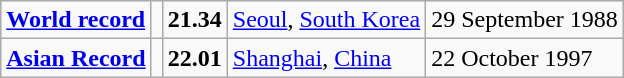<table class="wikitable">
<tr>
<td><strong><a href='#'>World record</a></strong></td>
<td></td>
<td><strong>21.34</strong></td>
<td><a href='#'>Seoul</a>, <a href='#'>South Korea</a></td>
<td>29 September 1988</td>
</tr>
<tr>
<td><strong><a href='#'>Asian Record</a></strong></td>
<td></td>
<td><strong>22.01</strong></td>
<td><a href='#'>Shanghai</a>, <a href='#'>China</a></td>
<td>22 October 1997</td>
</tr>
</table>
